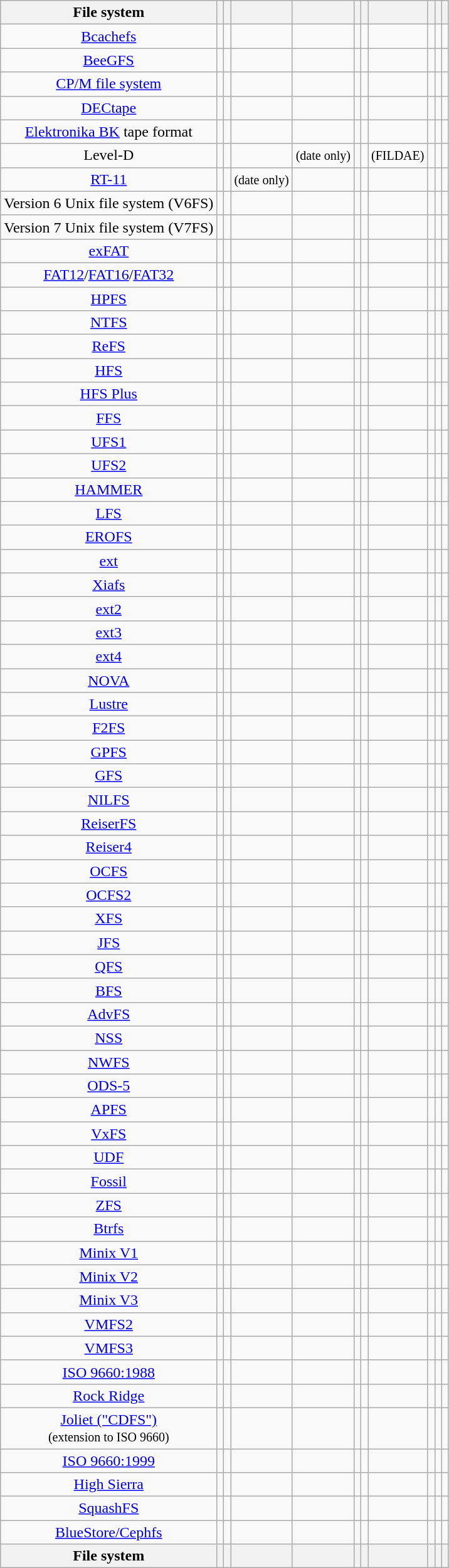<table class="wikitable sortable sticky-header sort-under" style="width: auto; text-align: center; table-layout: fixed; margin: 0;">
<tr>
<th>File system</th>
<th></th>
<th></th>
<th></th>
<th></th>
<th></th>
<th></th>
<th></th>
<th></th>
<th></th>
<th></th>
</tr>
<tr>
<td><a href='#'>Bcachefs</a></td>
<td></td>
<td></td>
<td></td>
<td></td>
<td></td>
<td></td>
<td></td>
<td></td>
<td></td>
<td></td>
</tr>
<tr>
<td><a href='#'>BeeGFS</a></td>
<td></td>
<td></td>
<td></td>
<td></td>
<td></td>
<td></td>
<td></td>
<td></td>
<td></td>
<td></td>
</tr>
<tr>
<td><a href='#'>CP/M file system</a></td>
<td></td>
<td></td>
<td></td>
<td></td>
<td></td>
<td></td>
<td></td>
<td></td>
<td></td>
<td></td>
</tr>
<tr>
<td><a href='#'>DECtape</a></td>
<td></td>
<td></td>
<td></td>
<td></td>
<td></td>
<td></td>
<td></td>
<td></td>
<td></td>
<td></td>
</tr>
<tr>
<td><a href='#'>Elektronika BK</a> tape format</td>
<td></td>
<td></td>
<td></td>
<td></td>
<td></td>
<td></td>
<td></td>
<td></td>
<td></td>
<td></td>
</tr>
<tr>
<td>Level-D</td>
<td></td>
<td></td>
<td></td>
<td> <small>(date only)</small></td>
<td></td>
<td></td>
<td> <small>(FILDAE)</small></td>
<td></td>
<td></td>
<td></td>
</tr>
<tr>
<td><a href='#'>RT-11</a></td>
<td></td>
<td></td>
<td> <small>(date only)</small></td>
<td></td>
<td></td>
<td></td>
<td></td>
<td></td>
<td></td>
<td></td>
</tr>
<tr>
<td>Version 6 Unix file system (V6FS)</td>
<td></td>
<td></td>
<td></td>
<td></td>
<td></td>
<td></td>
<td></td>
<td></td>
<td></td>
<td></td>
</tr>
<tr>
<td>Version 7 Unix file system (V7FS)</td>
<td></td>
<td></td>
<td></td>
<td></td>
<td></td>
<td></td>
<td></td>
<td></td>
<td></td>
<td></td>
</tr>
<tr>
<td><a href='#'>exFAT</a></td>
<td></td>
<td></td>
<td></td>
<td></td>
<td></td>
<td></td>
<td></td>
<td></td>
<td></td>
<td></td>
</tr>
<tr>
<td><a href='#'>FAT12</a>/<a href='#'>FAT16</a>/<a href='#'>FAT32</a></td>
<td></td>
<td></td>
<td></td>
<td></td>
<td></td>
<td></td>
<td></td>
<td></td>
<td></td>
<td></td>
</tr>
<tr>
<td><a href='#'>HPFS</a></td>
<td></td>
<td></td>
<td></td>
<td></td>
<td></td>
<td></td>
<td></td>
<td></td>
<td></td>
<td></td>
</tr>
<tr>
<td><a href='#'>NTFS</a></td>
<td></td>
<td></td>
<td></td>
<td></td>
<td></td>
<td></td>
<td></td>
<td></td>
<td></td>
<td></td>
</tr>
<tr>
<td><a href='#'>ReFS</a></td>
<td></td>
<td></td>
<td></td>
<td></td>
<td></td>
<td></td>
<td></td>
<td></td>
<td></td>
<td></td>
</tr>
<tr>
<td><a href='#'>HFS</a></td>
<td></td>
<td></td>
<td></td>
<td></td>
<td></td>
<td></td>
<td></td>
<td></td>
<td></td>
<td></td>
</tr>
<tr>
<td><a href='#'>HFS Plus</a></td>
<td></td>
<td></td>
<td></td>
<td></td>
<td></td>
<td></td>
<td></td>
<td></td>
<td></td>
<td></td>
</tr>
<tr>
<td><a href='#'>FFS</a></td>
<td></td>
<td></td>
<td></td>
<td></td>
<td></td>
<td></td>
<td></td>
<td></td>
<td></td>
<td></td>
</tr>
<tr>
<td><a href='#'>UFS1</a></td>
<td></td>
<td></td>
<td></td>
<td></td>
<td></td>
<td></td>
<td></td>
<td></td>
<td></td>
<td></td>
</tr>
<tr>
<td><a href='#'>UFS2</a></td>
<td></td>
<td></td>
<td></td>
<td></td>
<td></td>
<td></td>
<td></td>
<td></td>
<td></td>
<td></td>
</tr>
<tr>
<td><a href='#'>HAMMER</a></td>
<td></td>
<td></td>
<td></td>
<td></td>
<td></td>
<td></td>
<td></td>
<td></td>
<td></td>
<td></td>
</tr>
<tr>
<td><a href='#'>LFS</a></td>
<td></td>
<td></td>
<td></td>
<td></td>
<td></td>
<td></td>
<td></td>
<td></td>
<td></td>
<td></td>
</tr>
<tr>
<td><a href='#'>EROFS</a></td>
<td></td>
<td></td>
<td></td>
<td></td>
<td></td>
<td></td>
<td></td>
<td></td>
<td></td>
<td></td>
</tr>
<tr>
<td><a href='#'>ext</a></td>
<td></td>
<td></td>
<td></td>
<td></td>
<td></td>
<td></td>
<td></td>
<td></td>
<td></td>
<td></td>
</tr>
<tr>
<td><a href='#'>Xiafs</a></td>
<td></td>
<td></td>
<td></td>
<td></td>
<td></td>
<td></td>
<td></td>
<td></td>
<td></td>
<td></td>
</tr>
<tr>
<td><a href='#'>ext2</a></td>
<td></td>
<td></td>
<td></td>
<td></td>
<td></td>
<td></td>
<td></td>
<td></td>
<td></td>
<td></td>
</tr>
<tr>
<td><a href='#'>ext3</a></td>
<td></td>
<td></td>
<td></td>
<td></td>
<td></td>
<td></td>
<td></td>
<td></td>
<td></td>
<td></td>
</tr>
<tr>
<td><a href='#'>ext4</a></td>
<td></td>
<td></td>
<td></td>
<td></td>
<td></td>
<td></td>
<td></td>
<td></td>
<td></td>
<td></td>
</tr>
<tr>
<td><a href='#'>NOVA</a></td>
<td></td>
<td></td>
<td></td>
<td></td>
<td></td>
<td></td>
<td></td>
<td></td>
<td></td>
<td></td>
</tr>
<tr>
<td><a href='#'>Lustre</a></td>
<td></td>
<td></td>
<td></td>
<td></td>
<td></td>
<td></td>
<td></td>
<td></td>
<td></td>
<td></td>
</tr>
<tr>
<td><a href='#'>F2FS</a></td>
<td></td>
<td></td>
<td></td>
<td></td>
<td></td>
<td></td>
<td></td>
<td></td>
<td></td>
<td></td>
</tr>
<tr>
<td><a href='#'>GPFS</a></td>
<td></td>
<td></td>
<td></td>
<td></td>
<td></td>
<td></td>
<td></td>
<td></td>
<td></td>
<td></td>
</tr>
<tr>
<td><a href='#'>GFS</a></td>
<td></td>
<td></td>
<td></td>
<td></td>
<td></td>
<td></td>
<td></td>
<td></td>
<td></td>
<td></td>
</tr>
<tr>
<td><a href='#'>NILFS</a></td>
<td></td>
<td></td>
<td></td>
<td></td>
<td></td>
<td></td>
<td></td>
<td></td>
<td></td>
<td></td>
</tr>
<tr>
<td><a href='#'>ReiserFS</a></td>
<td></td>
<td></td>
<td></td>
<td></td>
<td></td>
<td></td>
<td></td>
<td></td>
<td></td>
<td></td>
</tr>
<tr>
<td><a href='#'>Reiser4</a></td>
<td></td>
<td></td>
<td></td>
<td></td>
<td></td>
<td></td>
<td></td>
<td></td>
<td></td>
<td></td>
</tr>
<tr>
<td><a href='#'>OCFS</a></td>
<td></td>
<td></td>
<td></td>
<td></td>
<td></td>
<td></td>
<td></td>
<td></td>
<td></td>
<td></td>
</tr>
<tr>
<td><a href='#'>OCFS2</a></td>
<td></td>
<td></td>
<td></td>
<td></td>
<td></td>
<td></td>
<td></td>
<td></td>
<td></td>
<td></td>
</tr>
<tr>
<td><a href='#'>XFS</a></td>
<td></td>
<td></td>
<td></td>
<td></td>
<td></td>
<td></td>
<td></td>
<td></td>
<td></td>
<td></td>
</tr>
<tr>
<td><a href='#'>JFS</a></td>
<td></td>
<td></td>
<td></td>
<td></td>
<td></td>
<td></td>
<td></td>
<td></td>
<td></td>
<td></td>
</tr>
<tr>
<td><a href='#'>QFS</a></td>
<td></td>
<td></td>
<td></td>
<td></td>
<td></td>
<td></td>
<td></td>
<td></td>
<td></td>
<td></td>
</tr>
<tr>
<td><a href='#'>BFS</a></td>
<td></td>
<td></td>
<td></td>
<td></td>
<td></td>
<td></td>
<td></td>
<td></td>
<td></td>
<td></td>
</tr>
<tr>
<td><a href='#'>AdvFS</a></td>
<td></td>
<td></td>
<td></td>
<td></td>
<td></td>
<td></td>
<td></td>
<td></td>
<td></td>
<td></td>
</tr>
<tr>
<td><a href='#'>NSS</a></td>
<td></td>
<td></td>
<td></td>
<td></td>
<td></td>
<td></td>
<td></td>
<td></td>
<td></td>
<td></td>
</tr>
<tr>
<td><a href='#'>NWFS</a></td>
<td></td>
<td></td>
<td></td>
<td></td>
<td></td>
<td></td>
<td></td>
<td></td>
<td></td>
<td></td>
</tr>
<tr>
<td><a href='#'>ODS-5</a></td>
<td></td>
<td></td>
<td></td>
<td></td>
<td></td>
<td></td>
<td></td>
<td></td>
<td></td>
<td></td>
</tr>
<tr>
<td><a href='#'>APFS</a></td>
<td></td>
<td></td>
<td></td>
<td></td>
<td></td>
<td></td>
<td></td>
<td></td>
<td></td>
<td></td>
</tr>
<tr>
<td><a href='#'>VxFS</a></td>
<td></td>
<td></td>
<td></td>
<td></td>
<td></td>
<td></td>
<td></td>
<td></td>
<td></td>
<td></td>
</tr>
<tr>
<td><a href='#'>UDF</a></td>
<td></td>
<td></td>
<td></td>
<td></td>
<td></td>
<td></td>
<td></td>
<td></td>
<td></td>
<td></td>
</tr>
<tr>
<td><a href='#'>Fossil</a></td>
<td></td>
<td></td>
<td></td>
<td></td>
<td></td>
<td></td>
<td></td>
<td></td>
<td></td>
<td></td>
</tr>
<tr>
<td><a href='#'>ZFS</a></td>
<td></td>
<td></td>
<td></td>
<td></td>
<td></td>
<td></td>
<td></td>
<td></td>
<td></td>
<td></td>
</tr>
<tr>
<td><a href='#'>Btrfs</a></td>
<td></td>
<td></td>
<td></td>
<td></td>
<td></td>
<td></td>
<td></td>
<td></td>
<td></td>
<td></td>
</tr>
<tr>
<td><a href='#'>Minix V1</a></td>
<td></td>
<td></td>
<td></td>
<td></td>
<td></td>
<td></td>
<td></td>
<td></td>
<td></td>
<td></td>
</tr>
<tr>
<td><a href='#'>Minix V2</a></td>
<td></td>
<td></td>
<td></td>
<td></td>
<td></td>
<td></td>
<td></td>
<td></td>
<td></td>
<td></td>
</tr>
<tr>
<td><a href='#'>Minix V3</a></td>
<td></td>
<td></td>
<td></td>
<td></td>
<td></td>
<td></td>
<td></td>
<td></td>
<td></td>
<td></td>
</tr>
<tr>
<td><a href='#'>VMFS2</a></td>
<td></td>
<td></td>
<td></td>
<td></td>
<td></td>
<td></td>
<td></td>
<td></td>
<td></td>
<td></td>
</tr>
<tr>
<td><a href='#'>VMFS3</a></td>
<td></td>
<td></td>
<td></td>
<td></td>
<td></td>
<td></td>
<td></td>
<td></td>
<td></td>
<td></td>
</tr>
<tr>
<td><a href='#'>ISO 9660:1988</a></td>
<td></td>
<td></td>
<td></td>
<td></td>
<td></td>
<td></td>
<td></td>
<td></td>
<td></td>
<td></td>
</tr>
<tr>
<td><a href='#'>Rock Ridge</a></td>
<td></td>
<td></td>
<td></td>
<td></td>
<td></td>
<td></td>
<td></td>
<td></td>
<td></td>
<td></td>
</tr>
<tr>
<td><a href='#'>Joliet ("CDFS")</a><br><small>(extension to ISO 9660)</small></td>
<td></td>
<td></td>
<td></td>
<td></td>
<td></td>
<td></td>
<td></td>
<td></td>
<td></td>
<td></td>
</tr>
<tr>
<td><a href='#'>ISO 9660:1999</a></td>
<td></td>
<td></td>
<td></td>
<td></td>
<td></td>
<td></td>
<td></td>
<td></td>
<td></td>
<td></td>
</tr>
<tr>
<td><a href='#'>High Sierra</a></td>
<td></td>
<td></td>
<td></td>
<td></td>
<td></td>
<td></td>
<td></td>
<td></td>
<td></td>
<td></td>
</tr>
<tr>
<td><a href='#'>SquashFS</a></td>
<td></td>
<td></td>
<td></td>
<td></td>
<td></td>
<td></td>
<td></td>
<td></td>
<td></td>
<td></td>
</tr>
<tr>
<td><a href='#'>BlueStore/Cephfs</a></td>
<td></td>
<td></td>
<td></td>
<td></td>
<td></td>
<td></td>
<td></td>
<td></td>
<td></td>
<td></td>
</tr>
<tr class="sortbottom">
<th>File system</th>
<th></th>
<th></th>
<th></th>
<th></th>
<th></th>
<th></th>
<th></th>
<th></th>
<th></th>
<th></th>
</tr>
</table>
